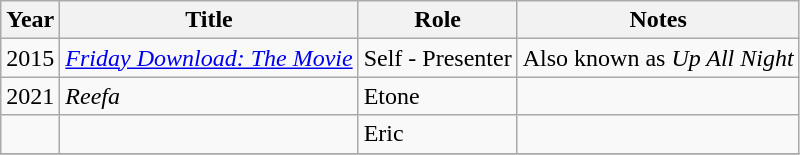<table class="wikitable sortable">
<tr>
<th>Year</th>
<th>Title</th>
<th>Role</th>
<th class="unsortable">Notes</th>
</tr>
<tr>
<td>2015</td>
<td><em><a href='#'>Friday Download: The Movie</a></em></td>
<td>Self - Presenter</td>
<td>Also known as <em>Up All Night</em></td>
</tr>
<tr>
<td>2021</td>
<td><em>Reefa</em></td>
<td>Etone</td>
<td></td>
</tr>
<tr>
<td></td>
<td></td>
<td>Eric</td>
<td></td>
</tr>
<tr>
</tr>
</table>
